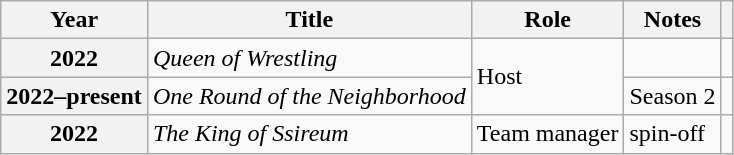<table class="wikitable  plainrowheaders">
<tr>
<th scope="col">Year</th>
<th scope="col">Title</th>
<th scope="col">Role</th>
<th>Notes</th>
<th scope="col" class="unsortable"></th>
</tr>
<tr>
<th scope="row">2022</th>
<td><em>Queen of Wrestling</em></td>
<td rowspan=2>Host</td>
<td></td>
<td></td>
</tr>
<tr>
<th scope="row">2022–present</th>
<td><em>One Round of the Neighborhood</em></td>
<td>Season 2</td>
<td></td>
</tr>
<tr>
<th scope="row">2022</th>
<td><em>The King of Ssireum</em></td>
<td>Team manager</td>
<td>spin-off</td>
<td></td>
</tr>
</table>
